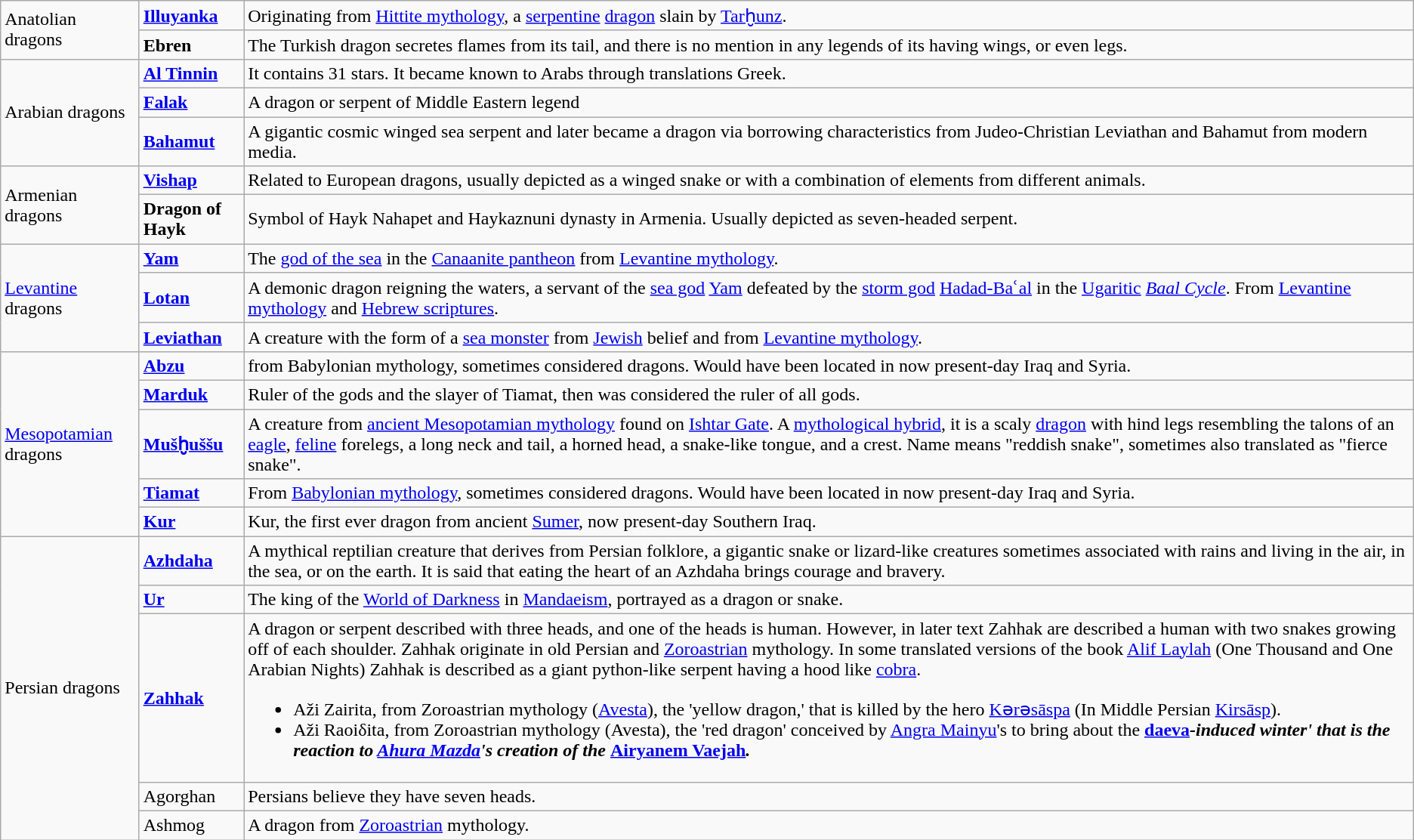<table class="wikitable">
<tr>
<td rowspan="2">Anatolian dragons</td>
<td><strong><a href='#'>Illuyanka</a></strong></td>
<td>Originating from <a href='#'>Hittite mythology</a>, a <a href='#'>serpentine</a> <a href='#'>dragon</a> slain by <a href='#'>Tarḫunz</a>.</td>
</tr>
<tr>
<td><strong>Ebren</strong></td>
<td>The Turkish dragon secretes flames from its tail, and there is no mention in any legends of its having wings, or even legs.</td>
</tr>
<tr>
<td rowspan="3">Arabian dragons</td>
<td><strong><a href='#'>Al Tinnin</a></strong></td>
<td>It contains 31 stars. It became known to Arabs through translations Greek.</td>
</tr>
<tr>
<td><strong><a href='#'>Falak</a></strong></td>
<td>A dragon or serpent of Middle Eastern legend</td>
</tr>
<tr>
<td><strong><a href='#'>Bahamut</a></strong></td>
<td>A gigantic cosmic winged sea serpent and later became a dragon via borrowing characteristics from Judeo-Christian Leviathan and Bahamut from modern media.</td>
</tr>
<tr>
<td rowspan="2">Armenian dragons</td>
<td><strong><a href='#'>Vishap</a></strong></td>
<td>Related to European dragons, usually depicted as a winged snake or with a combination of elements from different animals.</td>
</tr>
<tr>
<td><strong>Dragon of Hayk</strong></td>
<td>Symbol of Hayk Nahapet and Haykaznuni dynasty in Armenia. Usually depicted as seven-headed serpent.</td>
</tr>
<tr>
<td rowspan="3"><a href='#'>Levantine</a> dragons</td>
<td><a href='#'><strong>Yam</strong></a></td>
<td>The <a href='#'>god of the sea</a> in the <a href='#'>Canaanite pantheon</a> from <a href='#'>Levantine mythology</a>.</td>
</tr>
<tr>
<td><strong><a href='#'>Lotan</a></strong></td>
<td>A demonic dragon reigning the waters, a servant of the <a href='#'>sea god</a> <a href='#'>Yam</a> defeated by the <a href='#'>storm god</a> <a href='#'>Hadad-Baʿal</a> in the <a href='#'>Ugaritic</a> <em><a href='#'>Baal Cycle</a></em>. From <a href='#'>Levantine mythology</a> and <a href='#'>Hebrew scriptures</a>.</td>
</tr>
<tr>
<td><strong><a href='#'>Leviathan</a></strong></td>
<td>A creature with the form of a <a href='#'>sea monster</a> from <a href='#'>Jewish</a> belief and from <a href='#'>Levantine mythology</a>.</td>
</tr>
<tr>
<td rowspan="5"><a href='#'>Mesopotamian</a> dragons</td>
<td><strong><a href='#'>Abzu</a></strong></td>
<td>from Babylonian mythology, sometimes considered dragons. Would have been located in now present-day Iraq and Syria.</td>
</tr>
<tr>
<td><strong><a href='#'>Marduk</a></strong></td>
<td>Ruler of the gods and the slayer of Tiamat, then was considered the ruler of all gods.</td>
</tr>
<tr>
<td><strong><a href='#'>Mušḫuššu</a></strong></td>
<td>A creature from <a href='#'>ancient Mesopotamian mythology</a> found on <a href='#'>Ishtar Gate</a>. A <a href='#'>mythological hybrid</a>, it is a scaly <a href='#'>dragon</a> with hind legs resembling the talons of an <a href='#'>eagle</a>, <a href='#'>feline</a> forelegs, a long neck and tail, a horned head, a snake-like tongue, and a crest. Name means "reddish snake", sometimes also translated as "fierce snake".</td>
</tr>
<tr>
<td><strong><a href='#'>Tiamat</a></strong></td>
<td>From <a href='#'>Babylonian mythology</a>, sometimes considered dragons. Would have been located in now present-day Iraq and Syria.</td>
</tr>
<tr>
<td><a href='#'><strong>Kur</strong></a></td>
<td>Kur, the first ever dragon from ancient <a href='#'>Sumer</a>, now present-day Southern Iraq.</td>
</tr>
<tr>
<td rowspan="5">Persian dragons</td>
<td><strong><a href='#'>Azhdaha</a></strong></td>
<td>A mythical reptilian creature that derives from Persian folklore, a gigantic snake or lizard-like creatures sometimes associated with rains and living in the air, in the sea, or on the earth. It is said that eating the heart of an Azhdaha brings courage and bravery.</td>
</tr>
<tr>
<td><strong><a href='#'>Ur</a></strong></td>
<td>The king of the <a href='#'>World of Darkness</a> in <a href='#'>Mandaeism</a>, portrayed as a dragon or snake.</td>
</tr>
<tr>
<td><strong><a href='#'>Zahhak</a></strong></td>
<td>A dragon or serpent described with three heads, and one of the heads is human. However, in later text Zahhak are described a human with two snakes growing off of each shoulder. Zahhak originate in old Persian and <a href='#'>Zoroastrian</a> mythology. In some translated versions of the book <a href='#'>Alif Laylah</a> (One Thousand and One Arabian Nights) Zahhak is described as a giant python-like serpent having a hood like <a href='#'>cobra</a>.<br><ul><li>Aži Zairita, from Zoroastrian mythology (<a href='#'>Avesta</a>), the 'yellow dragon,' that is killed by the hero <a href='#'>Kərəsāspa</a> (In Middle Persian <a href='#'>Kirsāsp</a>).</li><li>Aži Raoiδita, from Zoroastrian mythology (Avesta), the 'red dragon' conceived by <a href='#'>Angra Mainyu</a>'s to bring about the <strong><a href='#'>daeva</a><em>-induced winter' that is the reaction to <a href='#'>Ahura Mazda</a>'s creation of the </em><a href='#'>Airyanem Vaejah</a><em>.</li></ul></td>
</tr>
<tr>
<td></strong>Agorghan<strong></td>
<td>Persians believe they have seven heads.</td>
</tr>
<tr>
<td></strong>Ashmog<strong></td>
<td>A dragon from <a href='#'>Zoroastrian</a> mythology.</td>
</tr>
</table>
